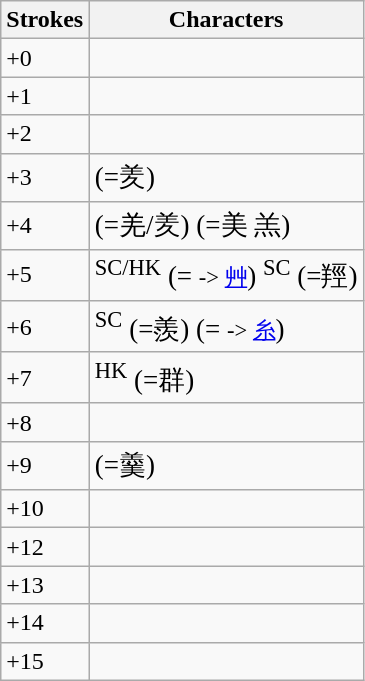<table class="wikitable">
<tr>
<th>Strokes</th>
<th>Characters</th>
</tr>
<tr>
<td>+0</td>
<td style="font-size: large;"></td>
</tr>
<tr>
<td>+1</td>
<td style="font-size: large;"></td>
</tr>
<tr>
<td>+2</td>
<td style="font-size: large;"></td>
</tr>
<tr>
<td>+3</td>
<td style="font-size: large;">    (=羑) </td>
</tr>
<tr>
<td>+4</td>
<td style="font-size: large;">     (=羌/羑)   (=美 羔)</td>
</tr>
<tr>
<td>+5</td>
<td style="font-size: large;"><sup>SC/HK</sup> (= <small>-> <a href='#'>艸</a></small>)       <sup>SC</sup> (=羥)</td>
</tr>
<tr>
<td>+6</td>
<td style="font-size: large;"> <sup>SC</sup> (=羨)  (= <small>-> <a href='#'>糸</a></small>)</td>
</tr>
<tr>
<td>+7</td>
<td style="font-size: large;"><sup>HK</sup> (=群)       </td>
</tr>
<tr>
<td>+8</td>
<td style="font-size: large;"></td>
</tr>
<tr>
<td>+9</td>
<td style="font-size: large;">   (=羹)  </td>
</tr>
<tr>
<td>+10</td>
<td style="font-size: large;"> </td>
</tr>
<tr>
<td>+12</td>
<td style="font-size: large;">  </td>
</tr>
<tr>
<td>+13</td>
<td style="font-size: large;">   </td>
</tr>
<tr>
<td>+14</td>
<td style="font-size: large;"></td>
</tr>
<tr>
<td>+15</td>
<td style="font-size: large;"> </td>
</tr>
</table>
